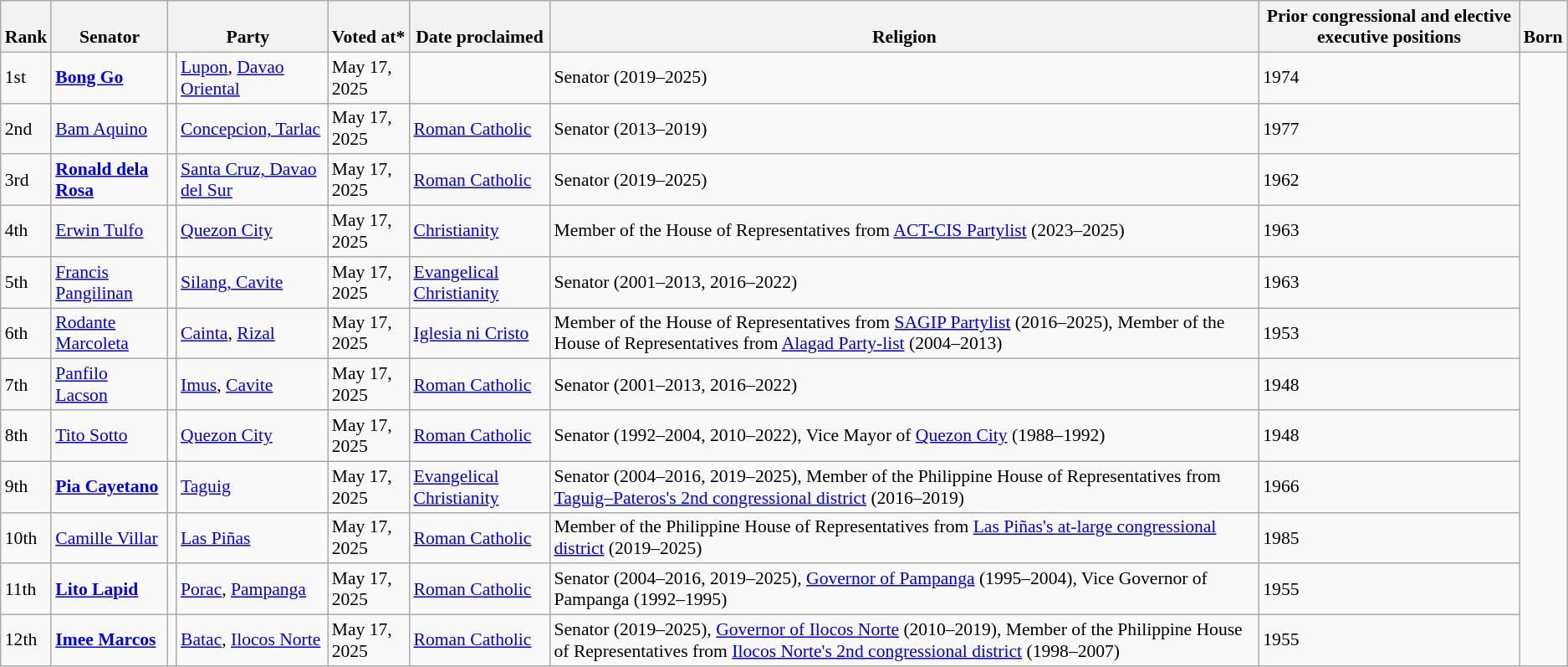<table class="wikitable" style="text-align:left; font-size:90%">
<tr valign=bottom>
<th>Rank</th>
<th>Senator</th>
<th colspan=2>Party</th>
<th>Voted at*</th>
<th>Date proclaimed</th>
<th>Religion</th>
<th>Prior congressional and elective executive positions</th>
<th>Born</th>
</tr>
<tr>
<td>1st</td>
<td><strong><a href='#'>Bong Go</a></strong></td>
<td></td>
<td><a href='#'>Lupon</a>, <a href='#'>Davao Oriental</a></td>
<td>May 17, 2025</td>
<td></td>
<td>Senator (2019–2025)</td>
<td>1974</td>
</tr>
<tr>
<td>2nd</td>
<td><a href='#'>Bam Aquino</a></td>
<td></td>
<td><a href='#'>Concepcion, Tarlac</a></td>
<td>May 17, 2025</td>
<td><a href='#'>Roman Catholic</a></td>
<td>Senator (2013–2019)</td>
<td>1977</td>
</tr>
<tr>
<td>3rd</td>
<td><strong><a href='#'>Ronald dela Rosa</a></strong></td>
<td></td>
<td><a href='#'>Santa Cruz, Davao del Sur</a></td>
<td>May 17, 2025</td>
<td><a href='#'>Roman Catholic</a></td>
<td>Senator (2019–2025)</td>
<td>1962</td>
</tr>
<tr>
<td>4th</td>
<td><a href='#'>Erwin Tulfo</a></td>
<td></td>
<td><a href='#'>Quezon City</a></td>
<td>May 17, 2025</td>
<td><a href='#'>Christianity</a></td>
<td>Member of the House of Representatives from <a href='#'>ACT-CIS Partylist</a> (2023–2025)</td>
<td>1963</td>
</tr>
<tr>
<td>5th</td>
<td><a href='#'>Francis Pangilinan</a></td>
<td></td>
<td><a href='#'>Silang, Cavite</a></td>
<td>May 17, 2025</td>
<td><a href='#'>Evangelical Christianity</a></td>
<td>Senator (2001–2013, 2016–2022)</td>
<td>1963</td>
</tr>
<tr>
<td>6th</td>
<td><a href='#'>Rodante Marcoleta</a></td>
<td></td>
<td><a href='#'>Cainta</a>, <a href='#'>Rizal</a></td>
<td>May 17, 2025</td>
<td><a href='#'>Iglesia ni Cristo</a></td>
<td>Member of the House of Representatives from <a href='#'>SAGIP Partylist</a> (2016–2025), Member of the House of Representatives from <a href='#'>Alagad Party-list</a> (2004–2013)</td>
<td>1953</td>
</tr>
<tr>
<td>7th</td>
<td><a href='#'>Panfilo Lacson</a></td>
<td></td>
<td><a href='#'>Imus</a>, <a href='#'>Cavite</a></td>
<td>May 17, 2025</td>
<td><a href='#'>Roman Catholic</a></td>
<td>Senator (2001–2013, 2016–2022)</td>
<td>1948</td>
</tr>
<tr>
<td>8th</td>
<td><a href='#'>Tito Sotto</a></td>
<td></td>
<td><a href='#'>Quezon City</a></td>
<td>May 17, 2025</td>
<td><a href='#'>Roman Catholic</a></td>
<td>Senator (1992–2004, 2010–2022), Vice Mayor of <a href='#'>Quezon City</a> (1988–1992)</td>
<td>1948</td>
</tr>
<tr>
<td>9th</td>
<td><strong><a href='#'>Pia Cayetano</a></strong></td>
<td></td>
<td><a href='#'>Taguig</a></td>
<td>May 17, 2025</td>
<td><a href='#'>Evangelical Christianity</a></td>
<td>Senator (2004–2016, 2019–2025), Member of the Philippine House of Representatives from <a href='#'>Taguig–Pateros's 2nd congressional district</a> (2016–2019)</td>
<td>1966</td>
</tr>
<tr>
<td>10th</td>
<td><a href='#'>Camille Villar</a></td>
<td></td>
<td><a href='#'>Las Piñas</a></td>
<td>May 17, 2025</td>
<td><a href='#'>Roman Catholic</a></td>
<td>Member of the Philippine House of Representatives from <a href='#'>Las Piñas's at-large congressional district</a> (2019–2025)</td>
<td>1985</td>
</tr>
<tr>
<td>11th</td>
<td><strong><a href='#'>Lito Lapid</a></strong></td>
<td></td>
<td><a href='#'>Porac</a>, <a href='#'>Pampanga</a></td>
<td>May 17, 2025</td>
<td><a href='#'>Roman Catholic</a></td>
<td>Senator (2004–2016, 2019–2025), <a href='#'>Governor of Pampanga</a> (1995–2004), Vice Governor of Pampanga (1992–1995)</td>
<td>1955</td>
</tr>
<tr>
<td>12th</td>
<td><strong><a href='#'>Imee Marcos</a></strong></td>
<td></td>
<td><a href='#'>Batac</a>, <a href='#'>Ilocos Norte</a></td>
<td>May 17, 2025</td>
<td><a href='#'>Roman Catholic</a></td>
<td>Senator (2019–2025), <a href='#'>Governor of Ilocos Norte</a> (2010–2019), Member of the Philippine House of Representatives from <a href='#'>Ilocos Norte's 2nd congressional district</a> (1998–2007)</td>
<td>1955</td>
</tr>
</table>
